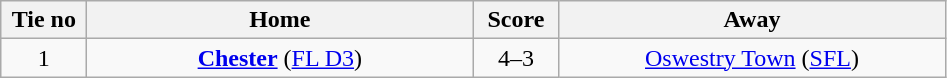<table class="wikitable" style="text-align:center">
<tr>
<th width=50>Tie no</th>
<th width=250>Home</th>
<th width=50>Score</th>
<th width=250>Away</th>
</tr>
<tr>
<td>1</td>
<td><strong><a href='#'>Chester</a></strong> (<a href='#'>FL D3</a>)</td>
<td>4–3</td>
<td><a href='#'>Oswestry Town</a> (<a href='#'>SFL</a>)</td>
</tr>
</table>
